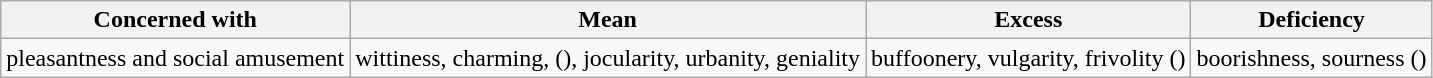<table class="wikitable">
<tr>
<th>Concerned with</th>
<th>Mean</th>
<th>Excess</th>
<th>Deficiency</th>
</tr>
<tr>
<td>pleasantness and social amusement</td>
<td>wittiness, charming, (), jocularity, urbanity, geniality</td>
<td>buffoonery, vulgarity, frivolity ()</td>
<td>boorishness, sourness ()</td>
</tr>
</table>
